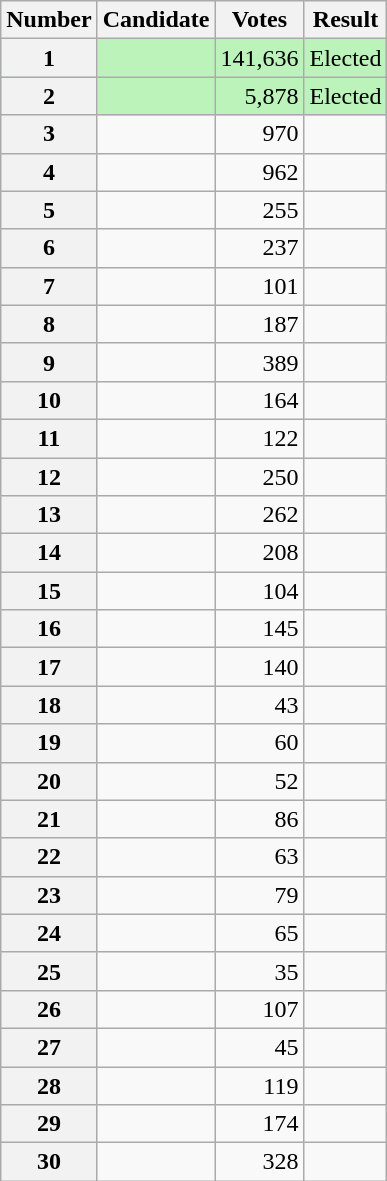<table class="wikitable sortable col3right">
<tr>
<th scope="col">Number</th>
<th scope="col">Candidate</th>
<th scope="col">Votes</th>
<th scope="col">Result</th>
</tr>
<tr bgcolor=bbf3bb>
<th scope="row">1</th>
<td></td>
<td align="right">141,636</td>
<td>Elected</td>
</tr>
<tr bgcolor=bbf3bb>
<th scope="row">2</th>
<td></td>
<td align="right">5,878</td>
<td>Elected</td>
</tr>
<tr>
<th scope="row">3</th>
<td></td>
<td align="right">970</td>
<td></td>
</tr>
<tr>
<th scope="row">4</th>
<td></td>
<td align="right">962</td>
<td></td>
</tr>
<tr>
<th scope="row">5</th>
<td></td>
<td align="right">255</td>
<td></td>
</tr>
<tr>
<th scope="row">6</th>
<td></td>
<td align="right">237</td>
<td></td>
</tr>
<tr>
<th scope="row">7</th>
<td></td>
<td align="right">101</td>
<td></td>
</tr>
<tr>
<th scope="row">8</th>
<td></td>
<td align="right">187</td>
<td></td>
</tr>
<tr>
<th scope="row">9</th>
<td></td>
<td align="right">389</td>
<td></td>
</tr>
<tr>
<th scope="row">10</th>
<td></td>
<td align="right">164</td>
<td></td>
</tr>
<tr>
<th scope="row">11</th>
<td></td>
<td align="right">122</td>
<td></td>
</tr>
<tr>
<th scope="row">12</th>
<td></td>
<td align="right">250</td>
<td></td>
</tr>
<tr>
<th scope="row">13</th>
<td></td>
<td align="right">262</td>
<td></td>
</tr>
<tr>
<th scope="row">14</th>
<td></td>
<td align="right">208</td>
<td></td>
</tr>
<tr>
<th scope="row">15</th>
<td></td>
<td align="right">104</td>
<td></td>
</tr>
<tr>
<th scope="row">16</th>
<td></td>
<td align="right">145</td>
<td></td>
</tr>
<tr>
<th scope="row">17</th>
<td></td>
<td align="right">140</td>
<td></td>
</tr>
<tr>
<th scope="row">18</th>
<td></td>
<td align="right">43</td>
<td></td>
</tr>
<tr>
<th scope="row">19</th>
<td></td>
<td align="right">60</td>
<td></td>
</tr>
<tr>
<th scope="row">20</th>
<td></td>
<td align="right">52</td>
<td></td>
</tr>
<tr>
<th scope="row">21</th>
<td></td>
<td align="right">86</td>
<td></td>
</tr>
<tr>
<th scope="row">22</th>
<td></td>
<td align="right">63</td>
<td></td>
</tr>
<tr>
<th scope="row">23</th>
<td></td>
<td align="right">79</td>
<td></td>
</tr>
<tr>
<th scope="row">24</th>
<td></td>
<td align="right">65</td>
<td></td>
</tr>
<tr>
<th scope="row">25</th>
<td></td>
<td align="right">35</td>
<td></td>
</tr>
<tr>
<th scope="row">26</th>
<td></td>
<td align="right">107</td>
<td></td>
</tr>
<tr>
<th scope="row">27</th>
<td></td>
<td align="right">45</td>
<td></td>
</tr>
<tr>
<th scope="row">28</th>
<td></td>
<td align="right">119</td>
<td></td>
</tr>
<tr>
<th scope="row">29</th>
<td></td>
<td align="right">174</td>
<td></td>
</tr>
<tr>
<th scope="row">30</th>
<td></td>
<td align="right">328</td>
<td></td>
</tr>
</table>
